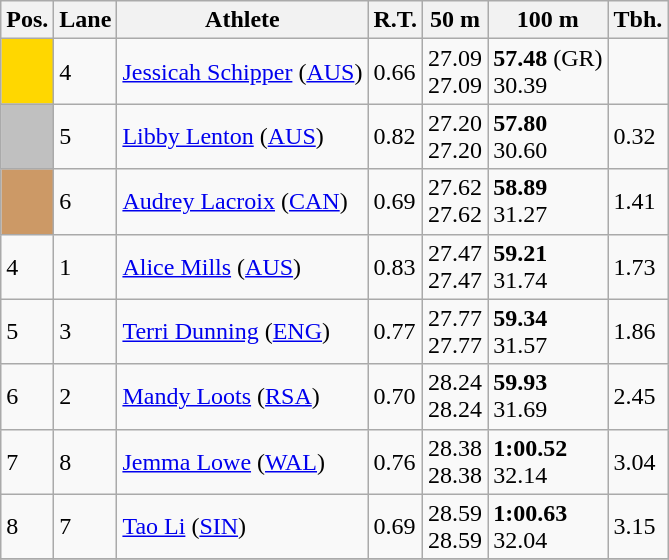<table class="wikitable">
<tr>
<th>Pos.</th>
<th>Lane</th>
<th>Athlete</th>
<th>R.T.</th>
<th>50 m</th>
<th>100 m</th>
<th>Tbh.</th>
</tr>
<tr>
<td style="text-align:center;background-color:gold;"></td>
<td>4</td>
<td> <a href='#'>Jessicah Schipper</a> (<a href='#'>AUS</a>)</td>
<td>0.66</td>
<td>27.09<br>27.09</td>
<td><strong>57.48</strong> (GR)<br>30.39</td>
<td> </td>
</tr>
<tr>
<td style="text-align:center;background-color:silver;"></td>
<td>5</td>
<td> <a href='#'>Libby Lenton</a> (<a href='#'>AUS</a>)</td>
<td>0.82</td>
<td>27.20<br>27.20</td>
<td><strong>57.80</strong><br>30.60</td>
<td>0.32</td>
</tr>
<tr>
<td style="text-align:center;background-color:#cc9966;"></td>
<td>6</td>
<td> <a href='#'>Audrey Lacroix</a> (<a href='#'>CAN</a>)</td>
<td>0.69</td>
<td>27.62<br>27.62</td>
<td><strong>58.89</strong><br>31.27</td>
<td>1.41</td>
</tr>
<tr>
<td>4</td>
<td>1</td>
<td> <a href='#'>Alice Mills</a> (<a href='#'>AUS</a>)</td>
<td>0.83</td>
<td>27.47<br>27.47</td>
<td><strong>59.21</strong><br>31.74</td>
<td>1.73</td>
</tr>
<tr>
<td>5</td>
<td>3</td>
<td> <a href='#'>Terri Dunning</a> (<a href='#'>ENG</a>)</td>
<td>0.77</td>
<td>27.77<br>27.77</td>
<td><strong>59.34</strong><br>31.57</td>
<td>1.86</td>
</tr>
<tr>
<td>6</td>
<td>2</td>
<td> <a href='#'>Mandy Loots</a> (<a href='#'>RSA</a>)</td>
<td>0.70</td>
<td>28.24<br>28.24</td>
<td><strong>59.93</strong><br>31.69</td>
<td>2.45</td>
</tr>
<tr>
<td>7</td>
<td>8</td>
<td> <a href='#'>Jemma Lowe</a> (<a href='#'>WAL</a>)</td>
<td>0.76</td>
<td>28.38<br>28.38</td>
<td><strong>1:00.52</strong><br>32.14</td>
<td>3.04</td>
</tr>
<tr>
<td>8</td>
<td>7</td>
<td> <a href='#'>Tao Li</a> (<a href='#'>SIN</a>)</td>
<td>0.69</td>
<td>28.59<br>28.59</td>
<td><strong>1:00.63</strong><br>32.04</td>
<td>3.15</td>
</tr>
<tr>
</tr>
</table>
